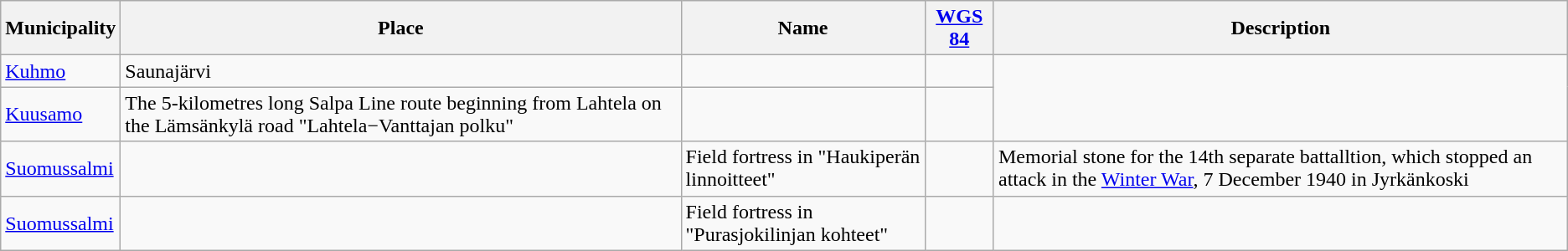<table class="wikitable">
<tr>
<th>Municipality</th>
<th>Place</th>
<th>Name</th>
<th><a href='#'>WGS 84</a></th>
<th>Description</th>
</tr>
<tr>
<td><a href='#'>Kuhmo</a></td>
<td>Saunajärvi</td>
<td></td>
<td></td>
</tr>
<tr>
<td><a href='#'>Kuusamo</a></td>
<td>The 5-kilometres long Salpa Line route beginning from Lahtela on the Lämsänkylä road "Lahtela−Vanttajan polku"</td>
<td></td>
<td></td>
</tr>
<tr>
<td><a href='#'>Suomussalmi</a></td>
<td></td>
<td>Field fortress in  "Haukiperän linnoitteet"</td>
<td></td>
<td>Memorial stone for the 14th separate battalltion, which stopped an attack in the <a href='#'>Winter War</a>, 7 December 1940 in Jyrkänkoski</td>
</tr>
<tr>
<td><a href='#'>Suomussalmi</a></td>
<td></td>
<td>Field fortress in  "Purasjokilinjan kohteet"</td>
<td></td>
<td></td>
</tr>
</table>
